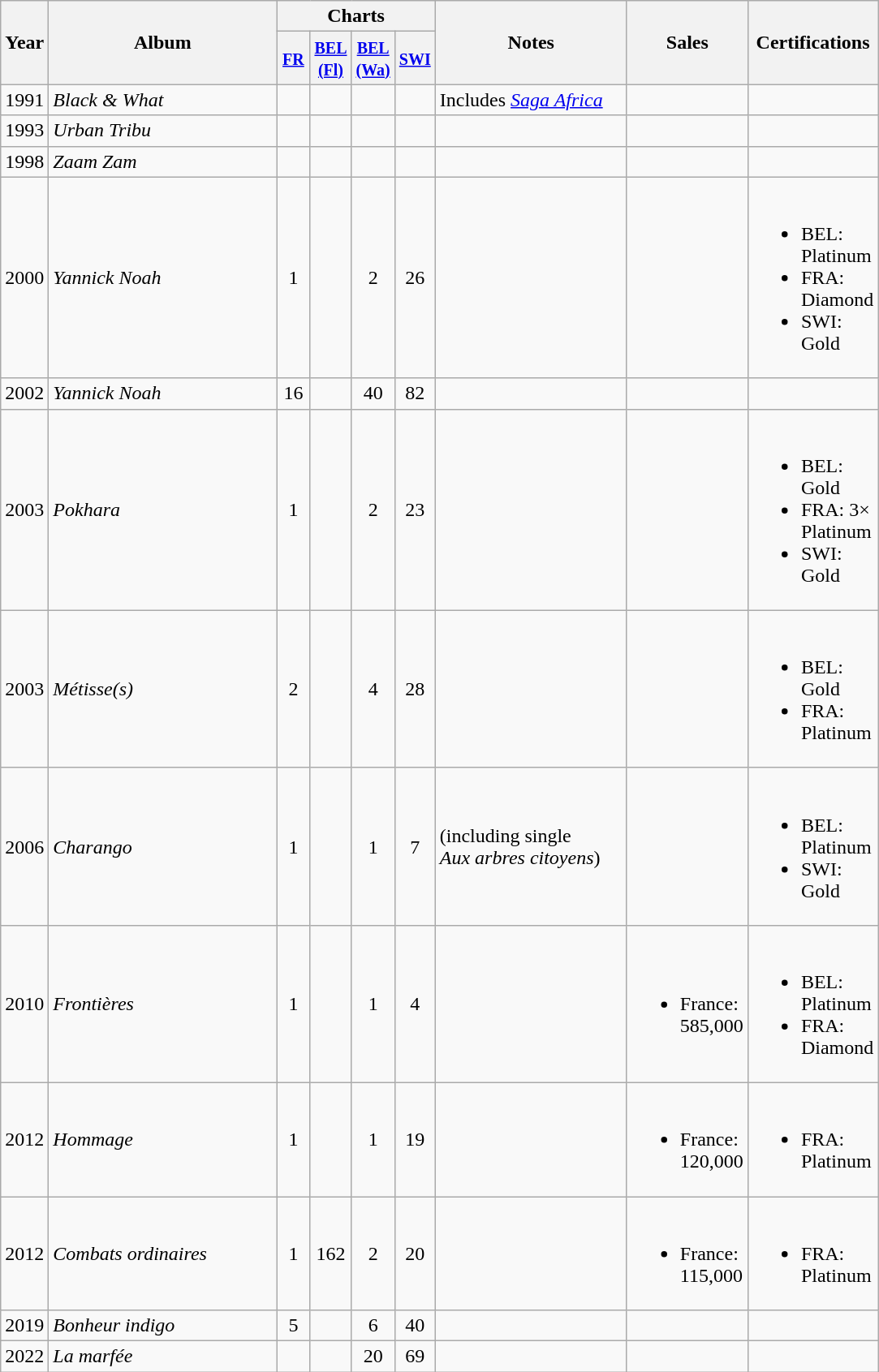<table class="wikitable">
<tr>
<th align="center" rowspan="2">Year</th>
<th align="center" rowspan="2" width="180">Album</th>
<th align="center" colspan="4">Charts</th>
<th align="center" rowspan="2" width="150">Notes</th>
<th align="center" rowspan="2" width="90">Sales</th>
<th align="center" rowspan="2" width="90">Certifications</th>
</tr>
<tr>
<th width="20"><small><a href='#'>FR</a></small><br></th>
<th width="20"><small><a href='#'>BEL<br>(Fl)</a></small></th>
<th width="20"><small><a href='#'>BEL<br>(Wa)</a></small><br></th>
<th width="20"><small><a href='#'>SWI</a></small><br></th>
</tr>
<tr>
<td align="center">1991</td>
<td><em>Black & What</em></td>
<td align="center"></td>
<td align="center"></td>
<td align="center"></td>
<td align="center"></td>
<td align="left">Includes <em><a href='#'>Saga Africa</a></em></td>
<td align="left"></td>
<td></td>
</tr>
<tr>
<td align="center">1993</td>
<td><em>Urban Tribu</em></td>
<td align="center"></td>
<td align="center"></td>
<td align="center"></td>
<td align="center"></td>
<td align="left"></td>
<td align="left"></td>
<td></td>
</tr>
<tr>
<td align="center">1998</td>
<td><em>Zaam Zam</em></td>
<td align="center"></td>
<td align="center"></td>
<td align="center"></td>
<td align="center"></td>
<td align="left"></td>
<td align="left"></td>
<td></td>
</tr>
<tr>
<td align="center">2000</td>
<td><em>Yannick Noah</em></td>
<td align="center">1</td>
<td align="center"></td>
<td align="center">2</td>
<td align="center">26</td>
<td align="left"></td>
<td align="left"></td>
<td><br><ul><li>BEL: Platinum</li><li>FRA: Diamond</li><li>SWI: Gold</li></ul></td>
</tr>
<tr>
<td align="center">2002</td>
<td><em>Yannick Noah</em></td>
<td align="center">16</td>
<td align="center"></td>
<td align="center">40</td>
<td align="center">82</td>
<td align="left"></td>
<td align="left"></td>
<td></td>
</tr>
<tr>
<td align="center">2003</td>
<td><em>Pokhara</em></td>
<td align="center">1</td>
<td align="center"></td>
<td align="center">2</td>
<td align="center">23</td>
<td align="left"></td>
<td align="left"></td>
<td><br><ul><li>BEL: Gold</li><li>FRA: 3× Platinum</li><li>SWI: Gold</li></ul></td>
</tr>
<tr>
<td align="center">2003</td>
<td><em>Métisse(s)</em></td>
<td align="center">2</td>
<td align="center"></td>
<td align="center">4</td>
<td align="center">28</td>
<td align="left"></td>
<td align="left"></td>
<td><br><ul><li>BEL: Gold</li><li>FRA: Platinum</li></ul></td>
</tr>
<tr>
<td align="center">2006</td>
<td><em>Charango</em></td>
<td align="center">1</td>
<td align="center"></td>
<td align="center">1</td>
<td align="center">7</td>
<td align="left">(including single <br><em>Aux arbres citoyens</em>)</td>
<td align="left"></td>
<td><br><ul><li>BEL: Platinum</li><li>SWI: Gold</li></ul></td>
</tr>
<tr>
<td align="center">2010</td>
<td><em>Frontières</em></td>
<td align="center">1</td>
<td align="center"></td>
<td align="center">1</td>
<td align="center">4</td>
<td align="left"></td>
<td align="left"><br><ul><li>France: 585,000</li></ul></td>
<td><br><ul><li>BEL: Platinum</li><li>FRA: Diamond</li></ul></td>
</tr>
<tr>
<td align="center">2012</td>
<td><em>Hommage</em></td>
<td align="center">1</td>
<td align="center"></td>
<td align="center">1</td>
<td align="center">19</td>
<td align="left"></td>
<td align="left"><br><ul><li>France: 120,000</li></ul></td>
<td><br><ul><li>FRA: Platinum</li></ul></td>
</tr>
<tr>
<td align="center">2012</td>
<td><em>Combats ordinaires</em></td>
<td align="center">1</td>
<td align="center">162</td>
<td align="center">2</td>
<td align="center">20</td>
<td align="left"></td>
<td align="left"><br><ul><li>France: 115,000</li></ul></td>
<td><br><ul><li>FRA: Platinum</li></ul></td>
</tr>
<tr>
<td align="center">2019</td>
<td><em>Bonheur indigo</em></td>
<td align="center">5<br></td>
<td align="center"></td>
<td align="center">6</td>
<td align="center">40</td>
<td align="left"></td>
<td align="left"></td>
<td></td>
</tr>
<tr>
<td align="center">2022</td>
<td><em>La marfée</em></td>
<td align="center"></td>
<td align="center"></td>
<td align="center">20</td>
<td align="center">69</td>
<td align="left"></td>
<td align="left"></td>
<td></td>
</tr>
</table>
